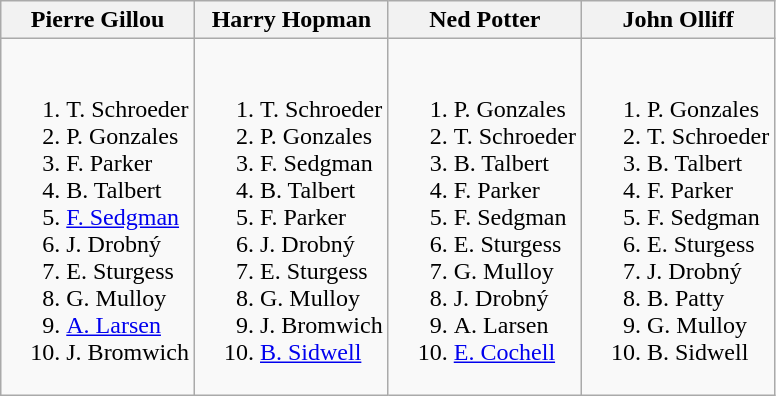<table class="wikitable">
<tr>
<th>Pierre Gillou</th>
<th>Harry Hopman</th>
<th>Ned Potter</th>
<th>John Olliff</th>
</tr>
<tr style="vertical-align: top;">
<td style="white-space: nowrap;"><br><ol><li> T. Schroeder</li><li> P. Gonzales</li><li> F. Parker</li><li> B. Talbert</li><li> <a href='#'>F. Sedgman</a></li><li> J. Drobný</li><li> E. Sturgess</li><li> G. Mulloy</li><li> <a href='#'>A. Larsen</a></li><li> J. Bromwich</li></ol></td>
<td style="white-space: nowrap;"><br><ol><li> T. Schroeder</li><li> P. Gonzales</li><li> F. Sedgman</li><li> B. Talbert</li><li> F. Parker</li><li> J. Drobný</li><li> E. Sturgess</li><li> G. Mulloy</li><li> J. Bromwich</li><li> <a href='#'>B. Sidwell</a></li></ol></td>
<td style="white-space: nowrap;"><br><ol><li> P. Gonzales</li><li> T. Schroeder</li><li> B. Talbert</li><li> F. Parker</li><li> F. Sedgman</li><li> E. Sturgess</li><li> G. Mulloy</li><li> J. Drobný</li><li> A. Larsen</li><li> <a href='#'>E. Cochell</a></li></ol></td>
<td style="white-space: nowrap;"><br><ol><li> P. Gonzales</li><li> T. Schroeder</li><li> B. Talbert</li><li> F. Parker</li><li> F. Sedgman</li><li> E. Sturgess</li><li> J. Drobný</li><li> B. Patty</li><li> G. Mulloy</li><li> B. Sidwell</li></ol></td>
</tr>
</table>
